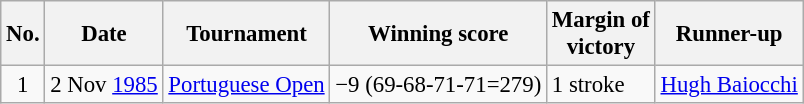<table class="wikitable" style="font-size:95%;">
<tr>
<th>No.</th>
<th>Date</th>
<th>Tournament</th>
<th>Winning score</th>
<th>Margin of<br>victory</th>
<th>Runner-up</th>
</tr>
<tr>
<td align=center>1</td>
<td>2 Nov <a href='#'>1985</a></td>
<td><a href='#'>Portuguese Open</a></td>
<td>−9 (69-68-71-71=279)</td>
<td>1 stroke</td>
<td> <a href='#'>Hugh Baiocchi</a></td>
</tr>
</table>
